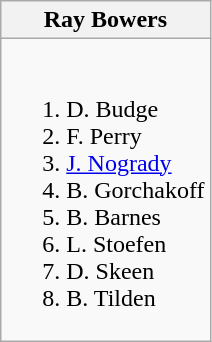<table class="wikitable">
<tr>
<th>Ray Bowers</th>
</tr>
<tr style="vertical-align: top;">
<td style="white-space: nowrap;"><br><ol><li> D. Budge</li><li> F. Perry</li><li> <a href='#'>J. Nogrady</a></li><li> B. Gorchakoff</li><li> B. Barnes</li><li> L. Stoefen</li><li> D. Skeen</li><li> B. Tilden</li></ol></td>
</tr>
</table>
